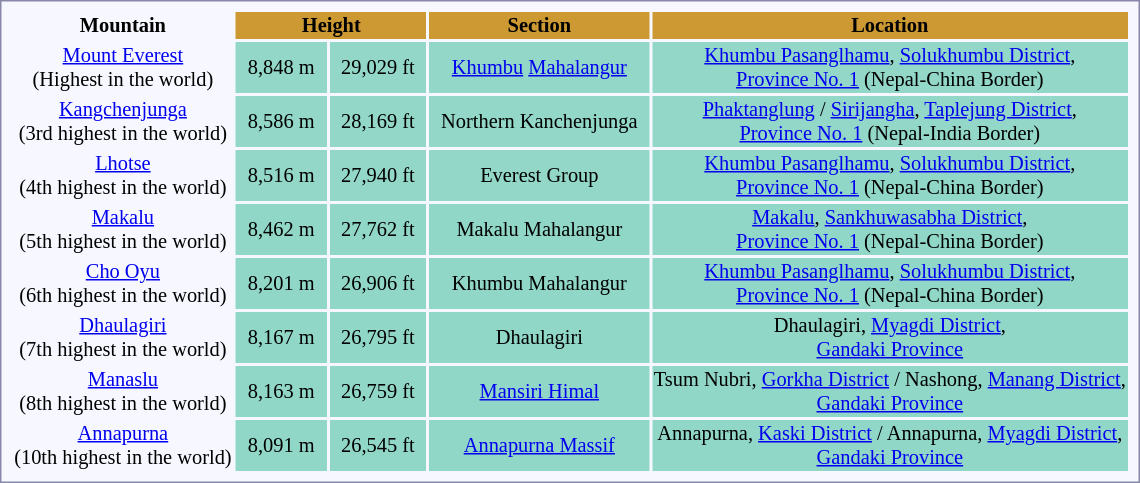<table style="border:1px solid #8888aa; background:#f7f8ff; padding:5px; font-size:85%; margin:auto; text-align:center;">
<tr>
<th style="text-align: center;"><strong>Mountain</strong></th>
<th colspan="2" style="text-align:center; background:rgb(204, 153, 51); text-align:center;"><strong>Height</strong></th>
<th style="text-align:center; background:rgb(204, 153, 51); text-align:center;"><strong>Section</strong></th>
<th style="text-align:center; background:rgb(204, 153, 51); text-align:center;"><strong>Location</strong></th>
</tr>
<tr>
<td><a href='#'>Mount Everest</a><br>(Highest in the world)</td>
<td style="text-align:center; background:rgb(146, 215, 200);">  8,848 m  </td>
<td style="text-align:center; background:rgb(146, 215, 200);">  29,029 ft  </td>
<td style="text-align:center; background:rgb(146, 215, 200);"><a href='#'>Khumbu</a> <a href='#'>Mahalangur</a></td>
<td style="text-align:center; background:rgb(146, 215, 200);"><a href='#'>Khumbu Pasanglhamu</a>, <a href='#'>Solukhumbu District</a>,<br><a href='#'>Province No. 1</a> (Nepal-China Border)</td>
</tr>
<tr>
<td><a href='#'>Kangchenjunga</a><br>(3rd highest in the world)</td>
<td style="text-align:center;background:rgb(146, 215, 200);">8,586 m</td>
<td style="text-align:center; background:rgb(146, 215, 200);">28,169 ft</td>
<td style="text-align:center; background:rgb(146, 215, 200);">  Northern Kanchenjunga  </td>
<td style="text-align:center; background:rgb(146, 215, 200);"><a href='#'>Phaktanglung</a> / <a href='#'>Sirijangha</a>, <a href='#'>Taplejung District</a>,<br><a href='#'>Province No. 1</a> (Nepal-India Border)</td>
</tr>
<tr>
<td><a href='#'>Lhotse</a><br>(4th highest in the world)</td>
<td style="text-align:center;background:rgb(146, 215, 200);">8,516 m</td>
<td style="text-align:center; background:rgb(146, 215, 200);">27,940 ft</td>
<td style="text-align:center; background:rgb(146, 215, 200);">Everest Group</td>
<td style="text-align:center; background:rgb(145, 215, 200);"><a href='#'>Khumbu Pasanglhamu</a>, <a href='#'>Solukhumbu District</a>,<br><a href='#'>Province No. 1</a> (Nepal-China Border)</td>
</tr>
<tr>
<td><a href='#'>Makalu</a><br>(5th highest in the world)</td>
<td style="text-align:center;background:rgb(145, 215, 200);">8,462 m</td>
<td style="text-align:center; background:rgb(145, 215, 200);">27,762 ft</td>
<td style="text-align:center; background:rgb(145, 215, 200);">Makalu Mahalangur</td>
<td style="text-align:center; background:rgb(145, 215, 200);"><a href='#'>Makalu</a>, <a href='#'>Sankhuwasabha District</a>,<br><a href='#'>Province No. 1</a> (Nepal-China Border)</td>
</tr>
<tr>
<td><a href='#'>Cho Oyu</a><br>(6th highest in the world)</td>
<td style="text-align:center;background:rgb(145, 215, 200);">8,201 m</td>
<td style="text-align:center; background:rgb(145, 215, 200);">26,906 ft</td>
<td style="text-align:center; background:rgb(145, 215, 200);">Khumbu Mahalangur</td>
<td style="text-align:center; background:rgb(145, 215, 200);"><a href='#'>Khumbu Pasanglhamu</a>, <a href='#'>Solukhumbu District</a>,<br> <a href='#'>Province No. 1</a> (Nepal-China Border)</td>
</tr>
<tr>
<td><a href='#'>Dhaulagiri</a><br>(7th highest in the world)</td>
<td style="text-align:center;background:rgb(145, 215, 200);">8,167 m</td>
<td style="text-align:center; background:rgb(145, 215, 200);">26,795 ft</td>
<td style="text-align:center; background:rgb(145, 215, 200);">Dhaulagiri</td>
<td style="text-align:center; background:rgb(145, 215, 200);">Dhaulagiri, <a href='#'>Myagdi District</a>,<br><a href='#'>Gandaki Province</a></td>
</tr>
<tr>
<td><a href='#'>Manaslu</a><br>(8th highest in the world)</td>
<td style="text-align:center;background:rgb(145, 215, 200);">8,163 m</td>
<td style="text-align:center; background:rgb(145, 215, 200);">26,759 ft</td>
<td style="text-align:center; background:rgb(145, 215, 200);"><a href='#'>Mansiri Himal</a></td>
<td style="text-align:center; background:rgb(145, 215, 200);">Tsum Nubri, <a href='#'>Gorkha District</a> / Nashong, <a href='#'>Manang District</a>,<br><a href='#'>Gandaki Province</a></td>
</tr>
<tr>
<td><a href='#'>Annapurna</a><br>(10th highest in the world)</td>
<td style="text-align:center;background:rgb(145, 215, 200);">8,091 m</td>
<td style="text-align:center; background:rgb(145, 215, 200);">26,545 ft</td>
<td style="text-align:center; background:rgb(145, 215, 200);"><a href='#'>Annapurna Massif</a></td>
<td style="text-align:center; background:rgb(145, 215, 200);">Annapurna, <a href='#'>Kaski District</a> / Annapurna, <a href='#'>Myagdi District</a>,<br><a href='#'>Gandaki Province</a></td>
</tr>
</table>
